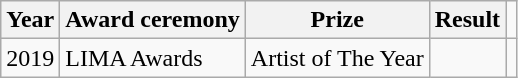<table class="wikitable">
<tr>
<th>Year</th>
<th>Award ceremony</th>
<th>Prize</th>
<th>Result</th>
</tr>
<tr>
<td>2019</td>
<td>LIMA  Awards</td>
<td>Artist of The Year</td>
<td></td>
<td></td>
</tr>
</table>
